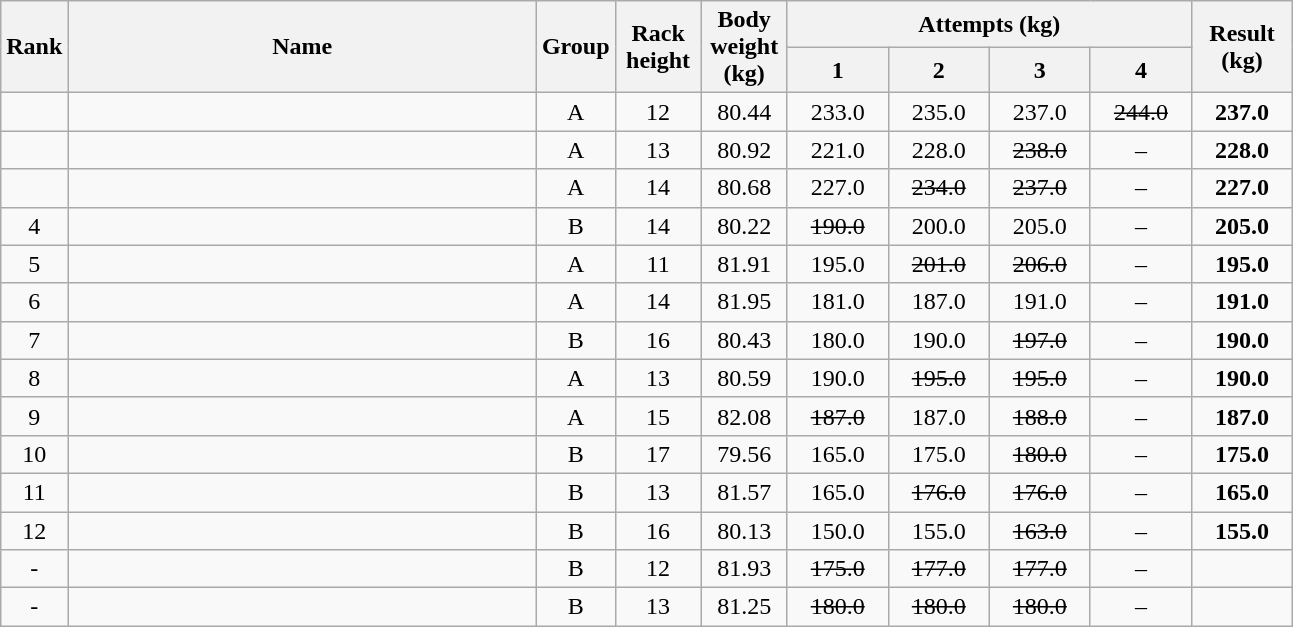<table class="wikitable" style="text-align:center;">
<tr>
<th rowspan=2>Rank</th>
<th rowspan=2 width=305>Name</th>
<th rowspan=2 width=20>Group</th>
<th rowspan=2 width=50>Rack height</th>
<th rowspan=2 width=50>Body weight (kg)</th>
<th colspan=4>Attempts (kg)</th>
<th rowspan=2 width=60>Result (kg)</th>
</tr>
<tr>
<th width=60>1</th>
<th width=60>2</th>
<th width=60>3</th>
<th width=60>4</th>
</tr>
<tr>
<td></td>
<td align=left></td>
<td>A</td>
<td>12</td>
<td>80.44</td>
<td>233.0</td>
<td>235.0</td>
<td>237.0</td>
<td><s>244.0</s></td>
<td><strong>237.0</strong></td>
</tr>
<tr>
<td></td>
<td align=left></td>
<td>A</td>
<td>13</td>
<td>80.92</td>
<td>221.0</td>
<td>228.0</td>
<td><s>238.0</s></td>
<td>–</td>
<td><strong>228.0</strong></td>
</tr>
<tr>
<td></td>
<td align=left></td>
<td>A</td>
<td>14</td>
<td>80.68</td>
<td>227.0</td>
<td><s>234.0</s></td>
<td><s>237.0</s></td>
<td>–</td>
<td><strong>227.0</strong></td>
</tr>
<tr>
<td>4</td>
<td align=left></td>
<td>B</td>
<td>14</td>
<td>80.22</td>
<td><s>190.0</s></td>
<td>200.0</td>
<td>205.0</td>
<td>–</td>
<td><strong>205.0</strong></td>
</tr>
<tr>
<td>5</td>
<td align=left></td>
<td>A</td>
<td>11</td>
<td>81.91</td>
<td>195.0</td>
<td><s>201.0</s></td>
<td><s>206.0</s></td>
<td>–</td>
<td><strong>195.0</strong></td>
</tr>
<tr>
<td>6</td>
<td align=left></td>
<td>A</td>
<td>14</td>
<td>81.95</td>
<td>181.0</td>
<td>187.0</td>
<td>191.0</td>
<td>–</td>
<td><strong>191.0</strong></td>
</tr>
<tr>
<td>7</td>
<td align=left></td>
<td>B</td>
<td>16</td>
<td>80.43</td>
<td>180.0</td>
<td>190.0</td>
<td><s>197.0</s></td>
<td>–</td>
<td><strong>190.0</strong></td>
</tr>
<tr>
<td>8</td>
<td align=left></td>
<td>A</td>
<td>13</td>
<td>80.59</td>
<td>190.0</td>
<td><s>195.0</s></td>
<td><s>195.0</s></td>
<td>–</td>
<td><strong>190.0</strong></td>
</tr>
<tr>
<td>9</td>
<td align=left></td>
<td>A</td>
<td>15</td>
<td>82.08</td>
<td><s>187.0</s></td>
<td>187.0</td>
<td><s>188.0</s></td>
<td>–</td>
<td><strong>187.0</strong></td>
</tr>
<tr>
<td>10</td>
<td align=left></td>
<td>B</td>
<td>17</td>
<td>79.56</td>
<td>165.0</td>
<td>175.0</td>
<td><s>180.0</s></td>
<td>–</td>
<td><strong>175.0</strong></td>
</tr>
<tr>
<td>11</td>
<td align=left></td>
<td>B</td>
<td>13</td>
<td>81.57</td>
<td>165.0</td>
<td><s>176.0</s></td>
<td><s>176.0</s></td>
<td>–</td>
<td><strong>165.0</strong></td>
</tr>
<tr>
<td>12</td>
<td align=left></td>
<td>B</td>
<td>16</td>
<td>80.13</td>
<td>150.0</td>
<td>155.0</td>
<td><s>163.0</s></td>
<td>–</td>
<td><strong>155.0</strong></td>
</tr>
<tr>
<td>-</td>
<td align=left></td>
<td>B</td>
<td>12</td>
<td>81.93</td>
<td><s>175.0</s></td>
<td><s>177.0</s></td>
<td><s>177.0</s></td>
<td>–</td>
<td></td>
</tr>
<tr>
<td>-</td>
<td align=left></td>
<td>B</td>
<td>13</td>
<td>81.25</td>
<td><s>180.0</s></td>
<td><s>180.0</s></td>
<td><s>180.0</s></td>
<td>–</td>
<td></td>
</tr>
</table>
